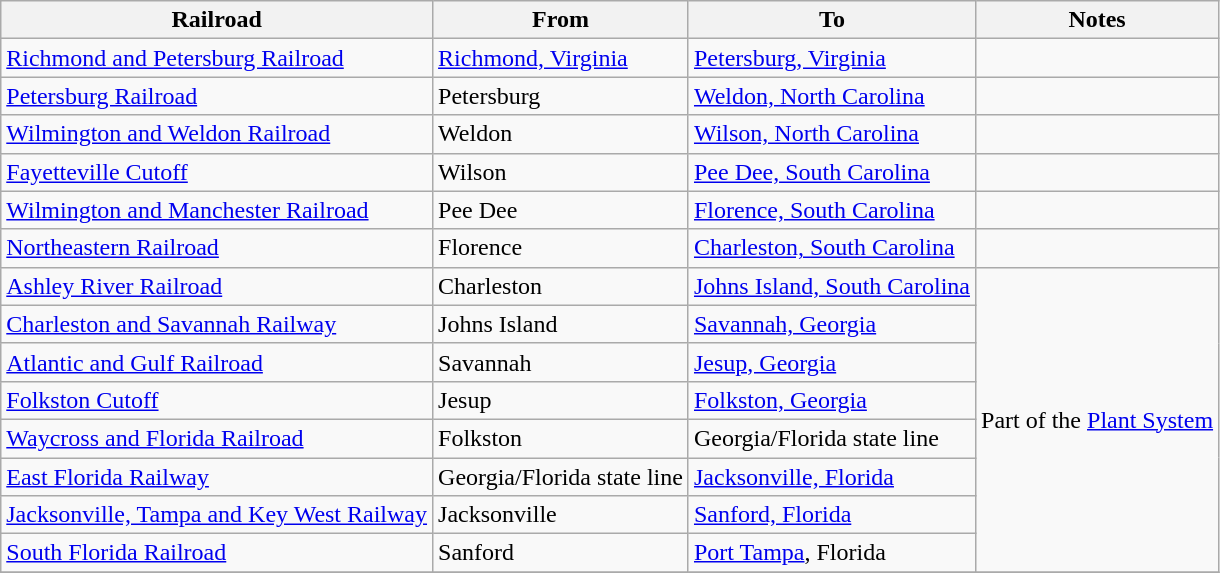<table class="wikitable">
<tr>
<th>Railroad</th>
<th>From</th>
<th>To</th>
<th>Notes</th>
</tr>
<tr>
<td><a href='#'>Richmond and Petersburg Railroad</a></td>
<td><a href='#'>Richmond, Virginia</a></td>
<td><a href='#'>Petersburg, Virginia</a></td>
<td></td>
</tr>
<tr>
<td><a href='#'>Petersburg Railroad</a></td>
<td>Petersburg</td>
<td><a href='#'>Weldon, North Carolina</a></td>
<td></td>
</tr>
<tr>
<td><a href='#'>Wilmington and Weldon Railroad</a></td>
<td>Weldon</td>
<td><a href='#'>Wilson, North Carolina</a></td>
<td></td>
</tr>
<tr>
<td><a href='#'>Fayetteville Cutoff</a></td>
<td>Wilson</td>
<td><a href='#'>Pee Dee, South Carolina</a></td>
<td></td>
</tr>
<tr>
<td><a href='#'>Wilmington and Manchester Railroad</a></td>
<td>Pee Dee</td>
<td><a href='#'>Florence, South Carolina</a></td>
<td></td>
</tr>
<tr>
<td><a href='#'>Northeastern Railroad</a></td>
<td>Florence</td>
<td><a href='#'>Charleston, South Carolina</a></td>
<td></td>
</tr>
<tr>
<td><a href='#'>Ashley River Railroad</a></td>
<td>Charleston</td>
<td><a href='#'>Johns Island, South Carolina</a></td>
<td rowspan="8">Part of the <a href='#'>Plant System</a></td>
</tr>
<tr>
<td><a href='#'>Charleston and Savannah Railway</a></td>
<td>Johns Island</td>
<td><a href='#'>Savannah, Georgia</a></td>
</tr>
<tr>
<td><a href='#'>Atlantic and Gulf Railroad</a></td>
<td>Savannah</td>
<td><a href='#'>Jesup, Georgia</a></td>
</tr>
<tr>
<td><a href='#'>Folkston Cutoff</a></td>
<td>Jesup</td>
<td><a href='#'>Folkston, Georgia</a></td>
</tr>
<tr>
<td><a href='#'>Waycross and Florida Railroad</a></td>
<td>Folkston</td>
<td>Georgia/Florida state line</td>
</tr>
<tr>
<td><a href='#'>East Florida Railway</a></td>
<td>Georgia/Florida state line</td>
<td><a href='#'>Jacksonville, Florida</a></td>
</tr>
<tr>
<td><a href='#'>Jacksonville, Tampa and Key West Railway</a></td>
<td>Jacksonville</td>
<td><a href='#'>Sanford, Florida</a></td>
</tr>
<tr>
<td><a href='#'>South Florida Railroad</a></td>
<td>Sanford</td>
<td><a href='#'>Port Tampa</a>, Florida</td>
</tr>
<tr>
</tr>
</table>
